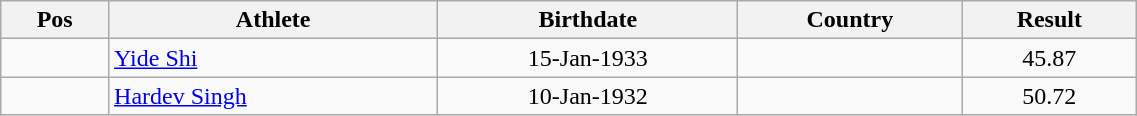<table class="wikitable"  style="text-align:center; width:60%;">
<tr>
<th>Pos</th>
<th>Athlete</th>
<th>Birthdate</th>
<th>Country</th>
<th>Result</th>
</tr>
<tr>
<td align=center></td>
<td align=left><a href='#'>Yide Shi</a></td>
<td>15-Jan-1933</td>
<td align=left></td>
<td>45.87</td>
</tr>
<tr>
<td align=center></td>
<td align=left><a href='#'>Hardev Singh</a></td>
<td>10-Jan-1932</td>
<td align=left></td>
<td>50.72</td>
</tr>
</table>
